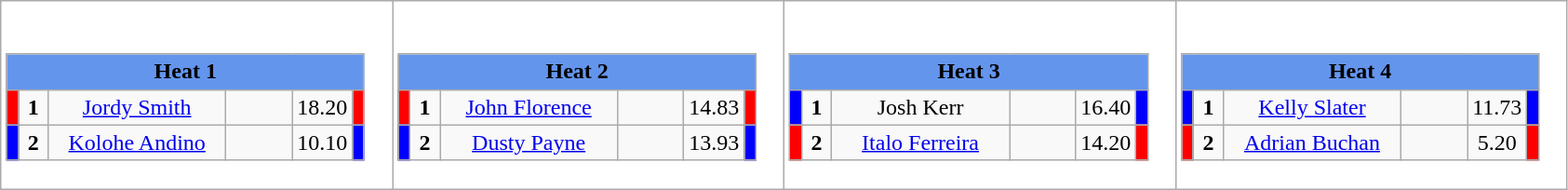<table class="wikitable" style="background:#fff;">
<tr>
<td style="margin: 1em auto;"><div><br><table class="wikitable">
<tr>
<td colspan="6"  style="text-align:center; background:#6495ed;"><strong>Heat 1</strong></td>
</tr>
<tr>
<td style="width:01px; background: #f00;"></td>
<td style="width:14px; text-align:center;"><strong>1</strong></td>
<td style="width:120px; text-align:center;"><a href='#'>Jordy Smith</a></td>
<td style="width:40px; text-align:center;"></td>
<td style="width:20px; text-align:center;">18.20</td>
<td style="width:01px; background: #f00;"></td>
</tr>
<tr>
<td style="width:01px; background: #00f;"></td>
<td style="width:14px; text-align:center;"><strong>2</strong></td>
<td style="width:120px; text-align:center;"><a href='#'>Kolohe Andino</a></td>
<td style="width:40px; text-align:center;"></td>
<td style="width:20px; text-align:center;">10.10</td>
<td style="width:01px; background: #00f;"></td>
</tr>
</table>
</div></td>
<td style="margin: 1em auto;"><div><br><table class="wikitable">
<tr>
<td colspan="6"  style="text-align:center; background:#6495ed;"><strong>Heat 2</strong></td>
</tr>
<tr>
<td style="width:01px; background: #f00;"></td>
<td style="width:14px; text-align:center;"><strong>1</strong></td>
<td style="width:120px; text-align:center;"><a href='#'>John Florence</a></td>
<td style="width:40px; text-align:center;"></td>
<td style="width:20px; text-align:center;">14.83</td>
<td style="width:01px; background: #f00;"></td>
</tr>
<tr>
<td style="width:01px; background: #00f;"></td>
<td style="width:14px; text-align:center;"><strong>2</strong></td>
<td style="width:120px; text-align:center;"><a href='#'>Dusty Payne</a></td>
<td style="width:40px; text-align:center;"></td>
<td style="width:20px; text-align:center;">13.93</td>
<td style="width:01px; background: #00f;"></td>
</tr>
</table>
</div></td>
<td style="margin: 1em auto;"><div><br><table class="wikitable">
<tr>
<td colspan="6"  style="text-align:center; background:#6495ed;"><strong>Heat 3</strong></td>
</tr>
<tr>
<td style="width:01px; background: #00f;"></td>
<td style="width:14px; text-align:center;"><strong>1</strong></td>
<td style="width:120px; text-align:center;">Josh Kerr</td>
<td style="width:40px; text-align:center;"></td>
<td style="width:20px; text-align:center;">16.40</td>
<td style="width:01px; background: #00f;"></td>
</tr>
<tr>
<td style="width:01px; background: #f00;"></td>
<td style="width:14px; text-align:center;"><strong>2</strong></td>
<td style="width:120px; text-align:center;"><a href='#'>Italo Ferreira</a></td>
<td style="width:40px; text-align:center;"></td>
<td style="width:20px; text-align:center;">14.20</td>
<td style="width:01px; background: #f00;"></td>
</tr>
</table>
</div></td>
<td style="margin: 1em auto;"><div><br><table class="wikitable">
<tr>
<td colspan="6"  style="text-align:center; background:#6495ed;"><strong>Heat 4</strong></td>
</tr>
<tr>
<td style="width:01px; background: #00f;"></td>
<td style="width:14px; text-align:center;"><strong>1</strong></td>
<td style="width:120px; text-align:center;"><a href='#'>Kelly Slater</a></td>
<td style="width:40px; text-align:center;"></td>
<td style="width:20px; text-align:center;">11.73</td>
<td style="width:01px; background: #00f;"></td>
</tr>
<tr>
<td style="width:01px; background: #f00;"></td>
<td style="width:14px; text-align:center;"><strong>2</strong></td>
<td style="width:120px; text-align:center;"><a href='#'>Adrian Buchan</a></td>
<td style="width:40px; text-align:center;"></td>
<td style="width:20px; text-align:center;">5.20</td>
<td style="width:01px; background: #f00;"></td>
</tr>
</table>
</div></td>
</tr>
</table>
